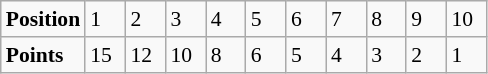<table class="wikitable" style="font-size: 90%;">
<tr>
<td><strong>Position</strong></td>
<td width=20>1</td>
<td width=20>2</td>
<td width=20>3</td>
<td width=20>4</td>
<td width=20>5</td>
<td width=20>6</td>
<td width=20>7</td>
<td width=20>8</td>
<td width=20>9</td>
<td width=20>10</td>
</tr>
<tr>
<td><strong>Points</strong></td>
<td>15</td>
<td>12</td>
<td>10</td>
<td>8</td>
<td>6</td>
<td>5</td>
<td>4</td>
<td>3</td>
<td>2</td>
<td>1</td>
</tr>
</table>
